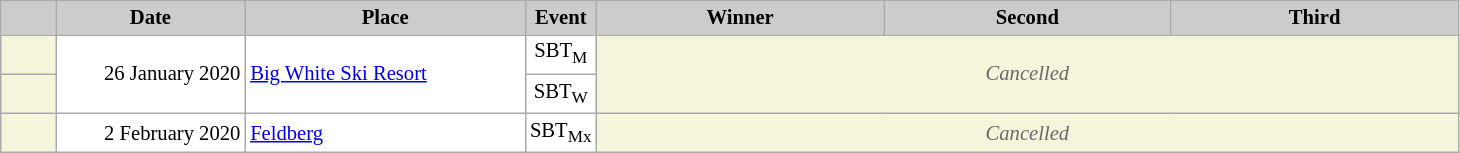<table class="wikitable plainrowheaders" style="background:#fff; font-size:86%; line-height:16px; border:grey solid 1px; border-collapse:collapse;">
<tr>
<th scope="col" style="background:#ccc; width:30px;"></th>
<th scope="col" style="background:#ccc; width:120px;">Date</th>
<th scope="col" style="background:#ccc; width:180px;">Place</th>
<th scope="col" style="background:#ccc; width:30px;">Event</th>
<th scope="col" style="background:#ccc; width:185px;">Winner</th>
<th scope="col" style="background:#ccc; width:185px;">Second</th>
<th scope="col" style="background:#ccc; width:185px;">Third</th>
</tr>
<tr>
<td bgcolor="F5F5DC"></td>
<td align="right" rowspan=2>26 January 2020</td>
<td rowspan=2> <a href='#'>Big White Ski Resort</a></td>
<td align="center">SBT<sub>M</sub></td>
<td rowspan=2 colspan=5 align=center bgcolor="F5F5DC" style=color:#696969><em>Cancelled</em></td>
</tr>
<tr>
<td bgcolor="F5F5DC"></td>
<td align="center">SBT<sub>W</sub></td>
</tr>
<tr>
<td bgcolor="F5F5DC"></td>
<td align="right">2 February 2020</td>
<td> <a href='#'>Feldberg</a></td>
<td align="center">SBT<sub>Mx</sub></td>
<td colspan=5 align=center bgcolor="F5F5DC" style=color:#696969><em>Cancelled</em></td>
</tr>
</table>
